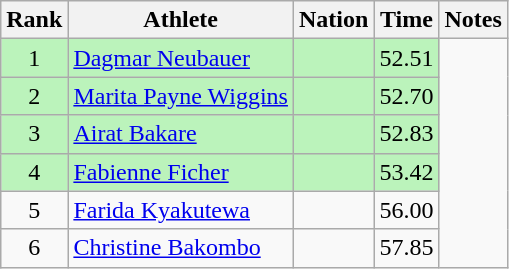<table class="wikitable sortable" style="text-align:center">
<tr>
<th>Rank</th>
<th>Athlete</th>
<th>Nation</th>
<th>Time</th>
<th>Notes</th>
</tr>
<tr style="background:#bbf3bb;">
<td>1</td>
<td align=left><a href='#'>Dagmar Neubauer</a></td>
<td align=left></td>
<td>52.51</td>
</tr>
<tr style="background:#bbf3bb;">
<td>2</td>
<td align=left><a href='#'>Marita Payne Wiggins</a></td>
<td align=left></td>
<td>52.70</td>
</tr>
<tr style="background:#bbf3bb;">
<td>3</td>
<td align=left><a href='#'>Airat Bakare</a></td>
<td align=left></td>
<td>52.83</td>
</tr>
<tr style="background:#bbf3bb;">
<td>4</td>
<td align=left><a href='#'>Fabienne Ficher</a></td>
<td align=left></td>
<td>53.42</td>
</tr>
<tr>
<td>5</td>
<td align=left><a href='#'>Farida Kyakutewa</a></td>
<td align=left></td>
<td>56.00</td>
</tr>
<tr>
<td>6</td>
<td align=left><a href='#'>Christine Bakombo</a></td>
<td align=left></td>
<td>57.85</td>
</tr>
</table>
